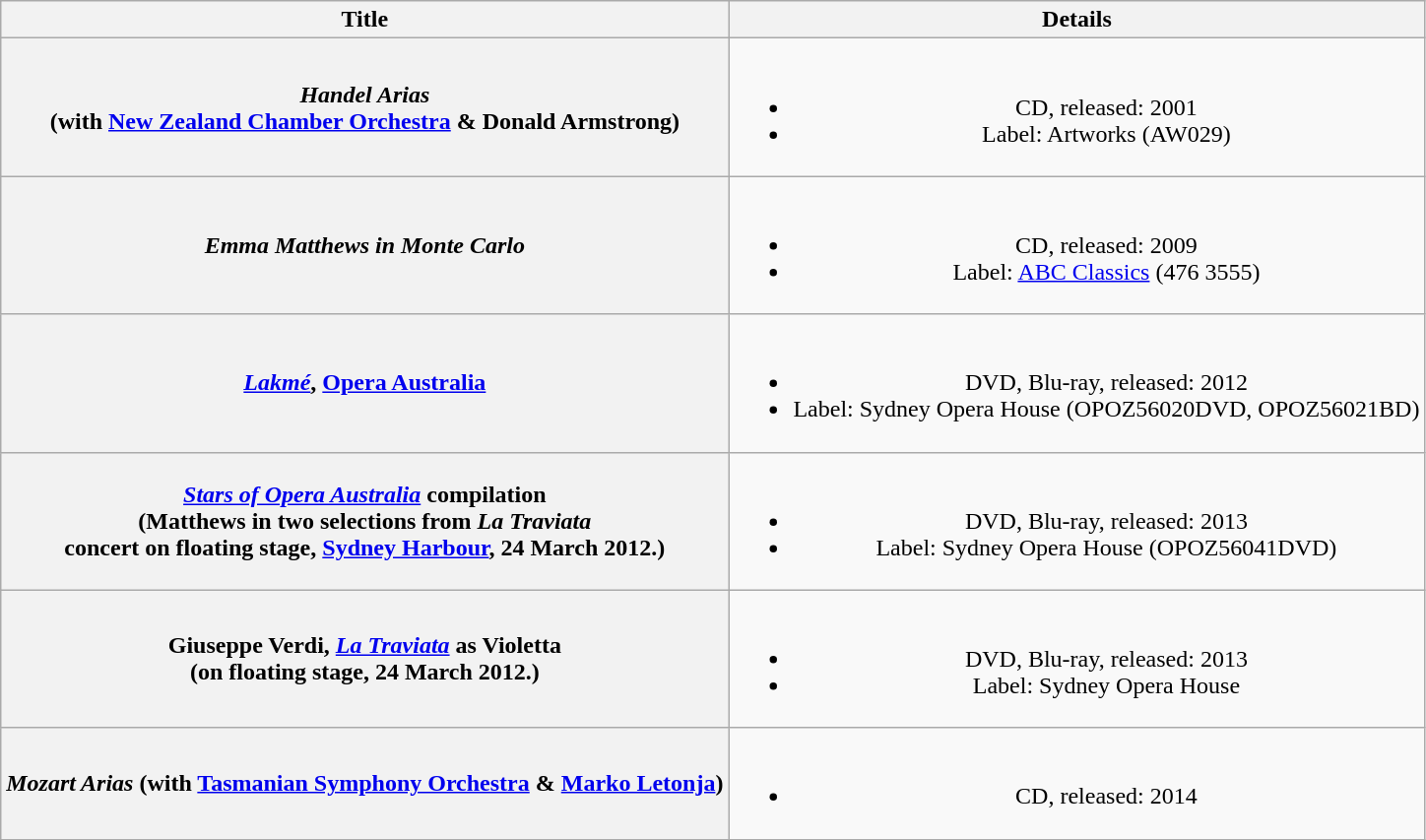<table class="wikitable plainrowheaders" style="text-align:center;" border="1">
<tr>
<th>Title</th>
<th>Details</th>
</tr>
<tr>
<th scope="row"><em>Handel Arias</em> <br> (with <a href='#'>New Zealand Chamber Orchestra</a> & Donald Armstrong)</th>
<td><br><ul><li>CD, released: 2001</li><li>Label: Artworks (AW029)</li></ul></td>
</tr>
<tr>
<th scope="row"><em>Emma Matthews in Monte Carlo</em></th>
<td><br><ul><li>CD, released: 2009</li><li>Label: <a href='#'>ABC Classics</a> (476 3555)</li></ul></td>
</tr>
<tr>
<th scope="row"><em><a href='#'>Lakmé</a></em>, <a href='#'>Opera Australia</a></th>
<td><br><ul><li>DVD, Blu-ray, released: 2012</li><li>Label: Sydney Opera House (OPOZ56020DVD, OPOZ56021BD)</li></ul></td>
</tr>
<tr>
<th scope="row"><em><a href='#'>Stars of Opera Australia</a></em> compilation<br>(Matthews in two selections from <em>La Traviata</em><br>concert on floating stage, <a href='#'>Sydney Harbour</a>, 24 March 2012.)</th>
<td><br><ul><li>DVD, Blu-ray, released: 2013</li><li>Label: Sydney Opera House (OPOZ56041DVD)</li></ul></td>
</tr>
<tr>
<th scope="row">Giuseppe Verdi, <em><a href='#'>La Traviata</a></em> as Violetta<br>(on floating stage, 24 March 2012.)</th>
<td><br><ul><li>DVD, Blu-ray, released: 2013</li><li>Label: Sydney Opera House</li></ul></td>
</tr>
<tr>
<th scope="row"><em>Mozart Arias</em> (with <a href='#'>Tasmanian Symphony Orchestra</a> & <a href='#'>Marko Letonja</a>)</th>
<td><br><ul><li>CD, released: 2014</li></ul></td>
</tr>
</table>
